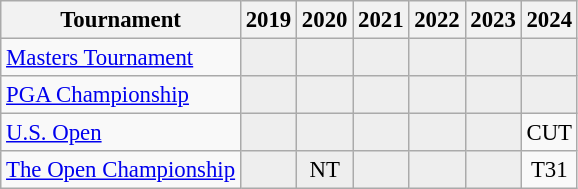<table class="wikitable" style="font-size:95%;text-align:center;">
<tr>
<th>Tournament</th>
<th>2019</th>
<th>2020</th>
<th>2021</th>
<th>2022</th>
<th>2023</th>
<th>2024</th>
</tr>
<tr>
<td align=left><a href='#'>Masters Tournament</a></td>
<td style= "background:#eeeeee;"></td>
<td style= "background:#eeeeee;"></td>
<td style= "background:#eeeeee;"></td>
<td style= "background:#eeeeee;"></td>
<td style= "background:#eeeeee;"></td>
<td style= "background:#eeeeee;"></td>
</tr>
<tr>
<td align=left><a href='#'>PGA Championship</a></td>
<td style= "background:#eeeeee;"></td>
<td style= "background:#eeeeee;"></td>
<td style= "background:#eeeeee;"></td>
<td style= "background:#eeeeee;"></td>
<td style= "background:#eeeeee;"></td>
<td style= "background:#eeeeee;"></td>
</tr>
<tr>
<td align=left><a href='#'>U.S. Open</a></td>
<td style="background:#eeeeee;"></td>
<td style= "background:#eeeeee;"></td>
<td style= "background:#eeeeee;"></td>
<td style= "background:#eeeeee;"></td>
<td style= "background:#eeeeee;"></td>
<td>CUT</td>
</tr>
<tr>
<td align=left><a href='#'>The Open Championship</a></td>
<td style= "background:#eeeeee;"></td>
<td style= "background:#eeeeee;">NT</td>
<td style= "background:#eeeeee;"></td>
<td style= "background:#eeeeee;"></td>
<td style= "background:#eeeeee;"></td>
<td>T31</td>
</tr>
</table>
